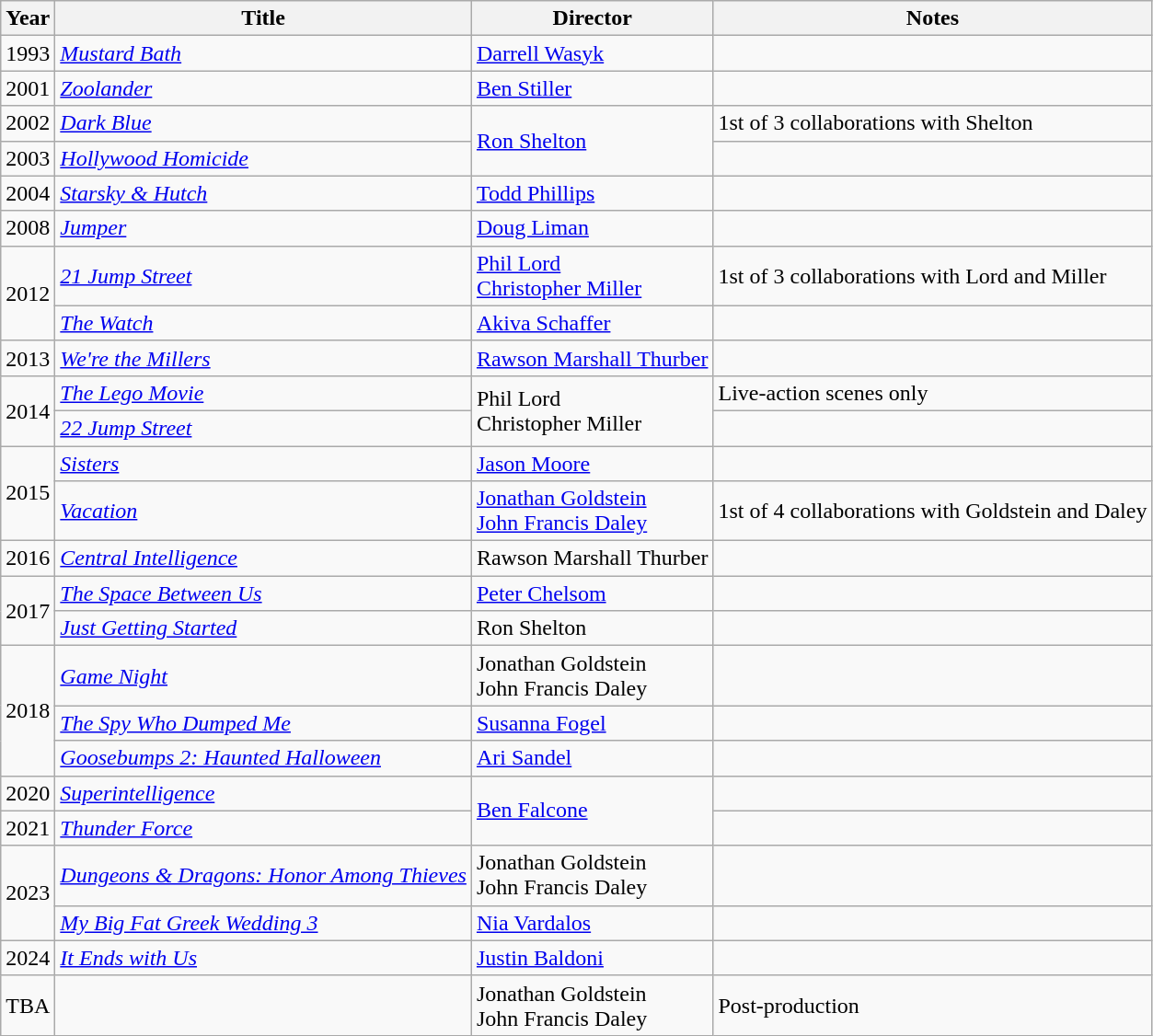<table class="wikitable">
<tr>
<th>Year</th>
<th>Title</th>
<th>Director</th>
<th>Notes</th>
</tr>
<tr>
<td>1993</td>
<td><em><a href='#'>Mustard Bath</a></em></td>
<td><a href='#'>Darrell Wasyk</a></td>
<td></td>
</tr>
<tr>
<td>2001</td>
<td><em><a href='#'>Zoolander</a></em></td>
<td><a href='#'>Ben Stiller</a></td>
<td></td>
</tr>
<tr>
<td>2002</td>
<td><em><a href='#'>Dark Blue</a></em></td>
<td rowspan=2><a href='#'>Ron Shelton</a></td>
<td>1st of 3 collaborations with Shelton</td>
</tr>
<tr>
<td>2003</td>
<td><em><a href='#'>Hollywood Homicide</a></em></td>
<td></td>
</tr>
<tr>
<td>2004</td>
<td><em><a href='#'>Starsky & Hutch</a></em></td>
<td><a href='#'>Todd Phillips</a></td>
<td></td>
</tr>
<tr>
<td>2008</td>
<td><em><a href='#'>Jumper</a></em></td>
<td><a href='#'>Doug Liman</a></td>
<td></td>
</tr>
<tr>
<td rowspan=2>2012</td>
<td><em><a href='#'>21 Jump Street</a></em></td>
<td><a href='#'>Phil Lord<br>Christopher Miller</a></td>
<td>1st of 3 collaborations with Lord and Miller</td>
</tr>
<tr>
<td><em><a href='#'>The Watch</a></em></td>
<td><a href='#'>Akiva Schaffer</a></td>
<td></td>
</tr>
<tr>
<td>2013</td>
<td><em><a href='#'>We're the Millers</a></em></td>
<td><a href='#'>Rawson Marshall Thurber</a></td>
<td></td>
</tr>
<tr>
<td rowspan=2>2014</td>
<td><em><a href='#'>The Lego Movie</a></em></td>
<td rowspan=2>Phil Lord<br>Christopher Miller</td>
<td>Live-action scenes only</td>
</tr>
<tr>
<td><em><a href='#'>22 Jump Street</a></em></td>
<td></td>
</tr>
<tr>
<td rowspan=2>2015</td>
<td><em><a href='#'>Sisters</a></em></td>
<td><a href='#'>Jason Moore</a></td>
<td></td>
</tr>
<tr>
<td><em><a href='#'>Vacation</a></em></td>
<td><a href='#'>Jonathan Goldstein</a><br><a href='#'>John Francis Daley</a></td>
<td>1st of 4 collaborations with Goldstein and Daley</td>
</tr>
<tr>
<td>2016</td>
<td><em><a href='#'>Central Intelligence</a></em></td>
<td>Rawson Marshall Thurber</td>
<td></td>
</tr>
<tr>
<td rowspan=2>2017</td>
<td><em><a href='#'>The Space Between Us</a></em></td>
<td><a href='#'>Peter Chelsom</a></td>
<td></td>
</tr>
<tr>
<td><em><a href='#'>Just Getting Started</a></em></td>
<td>Ron Shelton</td>
<td></td>
</tr>
<tr>
<td rowspan=3>2018</td>
<td><em><a href='#'>Game Night</a></em></td>
<td>Jonathan Goldstein<br>John Francis Daley</td>
<td></td>
</tr>
<tr>
<td><em><a href='#'>The Spy Who Dumped Me</a></em></td>
<td><a href='#'>Susanna Fogel</a></td>
<td></td>
</tr>
<tr>
<td><em><a href='#'>Goosebumps 2: Haunted Halloween</a></em></td>
<td><a href='#'>Ari Sandel</a></td>
<td></td>
</tr>
<tr>
<td>2020</td>
<td><em><a href='#'>Superintelligence</a></em></td>
<td rowspan=2><a href='#'>Ben Falcone</a></td>
<td></td>
</tr>
<tr>
<td>2021</td>
<td><em><a href='#'>Thunder Force</a></em></td>
<td></td>
</tr>
<tr>
<td rowspan=2>2023</td>
<td><em><a href='#'>Dungeons & Dragons: Honor Among Thieves</a></em></td>
<td>Jonathan Goldstein<br>John Francis Daley</td>
<td></td>
</tr>
<tr>
<td><em><a href='#'>My Big Fat Greek Wedding 3</a></em></td>
<td><a href='#'>Nia Vardalos</a></td>
<td></td>
</tr>
<tr>
<td>2024</td>
<td><em><a href='#'>It Ends with Us</a></em></td>
<td><a href='#'>Justin Baldoni</a></td>
<td></td>
</tr>
<tr>
<td>TBA</td>
<td></td>
<td>Jonathan Goldstein<br>John Francis Daley</td>
<td>Post-production</td>
</tr>
</table>
